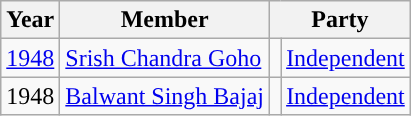<table class="wikitable">
<tr>
<th>Year</th>
<th>Member</th>
<th colspan="2">Party</th>
</tr>
<tr>
<td><a href='#'>1948</a></td>
<td><a href='#'>Srish Chandra Goho</a></td>
<td></td>
<td><a href='#'>Independent</a></td>
</tr>
<tr>
<td>1948</td>
<td><a href='#'>Balwant Singh Bajaj</a></td>
<td></td>
<td><a href='#'>Independent</a></td>
</tr>
</table>
